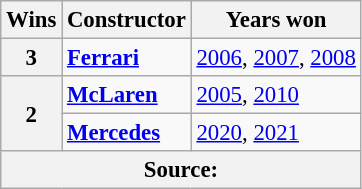<table class="wikitable" style="font-size: 95%;">
<tr>
<th>Wins</th>
<th>Constructor</th>
<th>Years won</th>
</tr>
<tr>
<th>3</th>
<td> <strong><a href='#'>Ferrari</a></strong></td>
<td><a href='#'>2006</a>, <a href='#'>2007</a>, <a href='#'>2008</a></td>
</tr>
<tr>
<th rowspan=2>2</th>
<td> <strong><a href='#'>McLaren</a></strong></td>
<td><a href='#'>2005</a>, <a href='#'>2010</a></td>
</tr>
<tr>
<td> <strong><a href='#'>Mercedes</a></strong></td>
<td><a href='#'>2020</a>, <a href='#'>2021</a></td>
</tr>
<tr>
<th colspan=3>Source:</th>
</tr>
</table>
